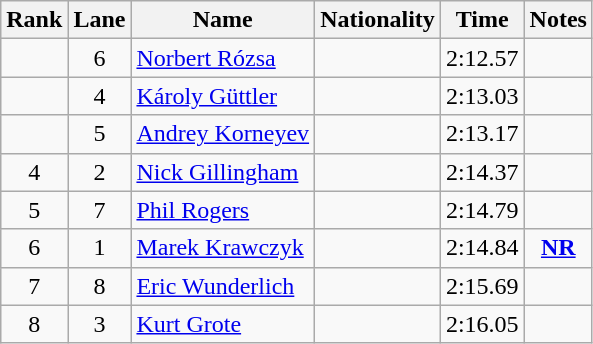<table class="wikitable sortable" style="text-align:center">
<tr>
<th>Rank</th>
<th>Lane</th>
<th>Name</th>
<th>Nationality</th>
<th>Time</th>
<th>Notes</th>
</tr>
<tr>
<td></td>
<td>6</td>
<td align=left><a href='#'>Norbert Rózsa</a></td>
<td align=left></td>
<td>2:12.57</td>
<td></td>
</tr>
<tr>
<td></td>
<td>4</td>
<td align=left><a href='#'>Károly Güttler</a></td>
<td align=left></td>
<td>2:13.03</td>
<td></td>
</tr>
<tr>
<td></td>
<td>5</td>
<td align=left><a href='#'>Andrey Korneyev</a></td>
<td align=left></td>
<td>2:13.17</td>
<td></td>
</tr>
<tr>
<td>4</td>
<td>2</td>
<td align=left><a href='#'>Nick Gillingham</a></td>
<td align=left></td>
<td>2:14.37</td>
<td></td>
</tr>
<tr>
<td>5</td>
<td>7</td>
<td align=left><a href='#'>Phil Rogers</a></td>
<td align=left></td>
<td>2:14.79</td>
<td></td>
</tr>
<tr>
<td>6</td>
<td>1</td>
<td align=left><a href='#'>Marek Krawczyk</a></td>
<td align=left></td>
<td>2:14.84</td>
<td><strong><a href='#'>NR</a></strong></td>
</tr>
<tr>
<td>7</td>
<td>8</td>
<td align=left><a href='#'>Eric Wunderlich</a></td>
<td align=left></td>
<td>2:15.69</td>
<td></td>
</tr>
<tr>
<td>8</td>
<td>3</td>
<td align=left><a href='#'>Kurt Grote</a></td>
<td align=left></td>
<td>2:16.05</td>
<td></td>
</tr>
</table>
